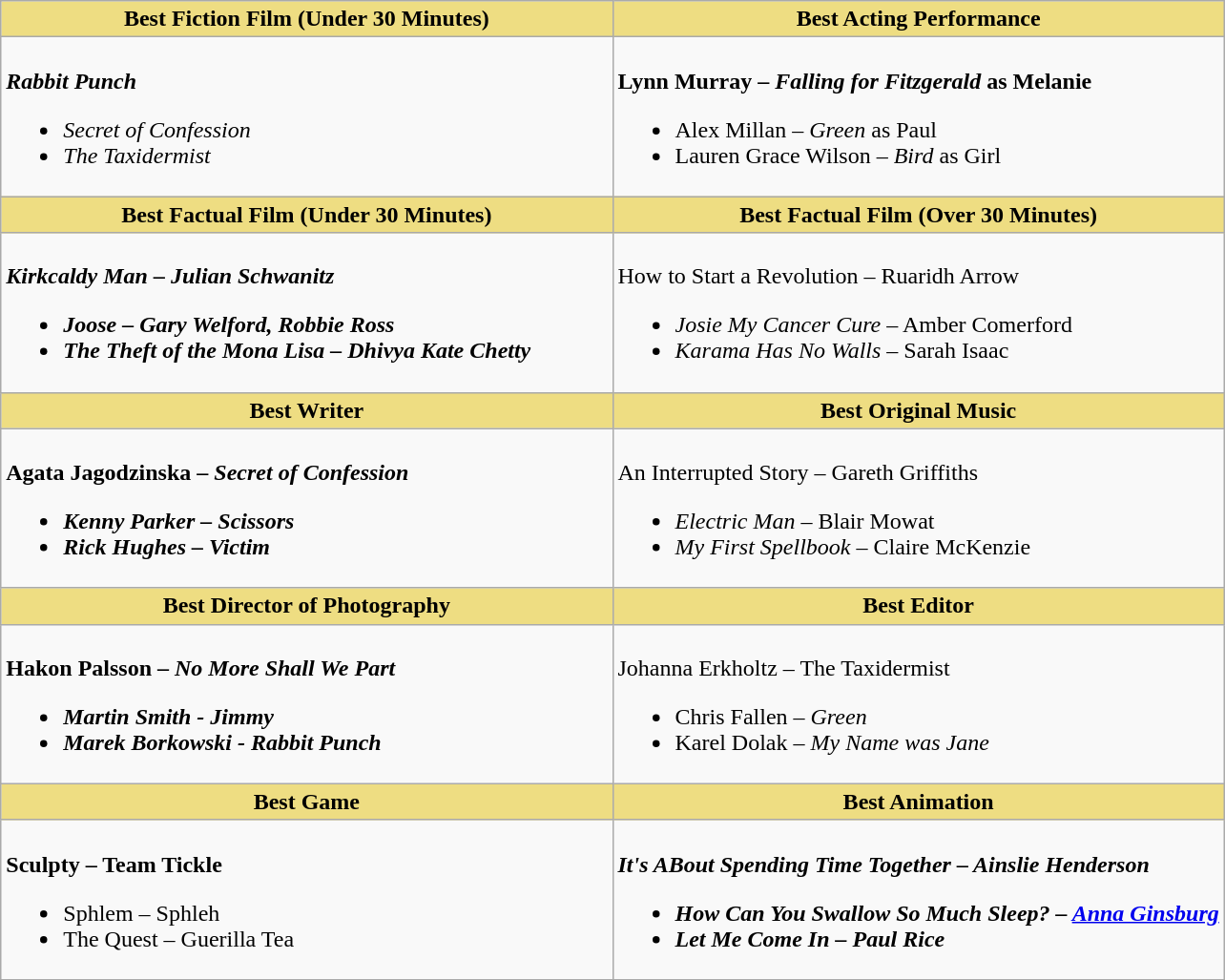<table class=wikitable>
<tr>
<th style="background:#EEDD82; width:50%">Best Fiction Film (Under 30 Minutes)</th>
<th style="background:#EEDD82; width:50%">Best Acting Performance</th>
</tr>
<tr>
<td valign="top"><br><strong><em>Rabbit Punch</em></strong><ul><li><em>Secret of Confession</em></li><li><em>The Taxidermist</em></li></ul></td>
<td valign="top"><br><strong>Lynn Murray – <em>Falling for Fitzgerald</em> as Melanie</strong><ul><li>Alex Millan – <em>Green</em> as Paul</li><li>Lauren Grace Wilson – <em>Bird</em> as Girl</li></ul></td>
</tr>
<tr>
<th style="background:#EEDD82; width:50%">Best Factual Film (Under 30 Minutes)</th>
<th style="background:#EEDD82; width:50%">Best Factual Film (Over 30 Minutes)</th>
</tr>
<tr>
<td valign="top"><br><strong><em>Kirkcaldy Man<em> – Julian Schwanitz<strong><ul><li></em>Joose<em> – Gary Welford, Robbie Ross</li><li></em>The Theft of the Mona Lisa<em> – Dhivya Kate Chetty</li></ul></td>
<td valign="top"><br></em></strong>How to Start a Revolution</em> – Ruaridh Arrow</strong><ul><li><em>Josie My Cancer Cure</em> – Amber Comerford</li><li><em>Karama Has No Walls</em> – Sarah Isaac</li></ul></td>
</tr>
<tr>
<th style="background:#EEDD82; width:50%">Best Writer</th>
<th style="background:#EEDD82; width:50%">Best Original Music</th>
</tr>
<tr>
<td valign="top"><br><strong>Agata Jagodzinska – <em>Secret of Confession<strong><em><ul><li>Kenny Parker – </em>Scissors<em></li><li>Rick Hughes – </em>Victim<em></li></ul></td>
<td valign="top"><br></em></strong>An Interrupted Story</em> – Gareth Griffiths</strong><ul><li><em>Electric Man</em> – Blair Mowat</li><li><em>My First Spellbook</em> – Claire McKenzie</li></ul></td>
</tr>
<tr>
<th style="background:#EEDD82; width:50%">Best Director of Photography</th>
<th style="background:#EEDD82; width:50%">Best Editor</th>
</tr>
<tr>
<td valign="top"><br><strong>Hakon Palsson – <em>No More Shall We Part<strong><em><ul><li>Martin Smith - Jimmy</li><li>Marek Borkowski - Rabbit Punch</li></ul></td>
<td valign="top"><br></strong>Johanna Erkholtz – </em>The Taxidermist</em></strong><ul><li>Chris Fallen – <em>Green</em></li><li>Karel Dolak – <em>My Name was Jane</em></li></ul></td>
</tr>
<tr>
<th style="background:#EEDD82; width:50%">Best Game</th>
<th style="background:#EEDD82; width:50%">Best Animation</th>
</tr>
<tr>
<td valign="top"><br><strong>Sculpty – Team Tickle</strong><ul><li>Sphlem – Sphleh</li><li>The Quest – Guerilla Tea</li></ul></td>
<td valign="top"><br><strong><em>It's ABout Spending Time Together<em> – Ainslie Henderson<strong><ul><li></em>How Can You Swallow So Much Sleep?<em> – <a href='#'>Anna Ginsburg</a></li><li></em>Let Me Come In<em> – Paul Rice</li></ul></td>
</tr>
<tr>
</tr>
</table>
